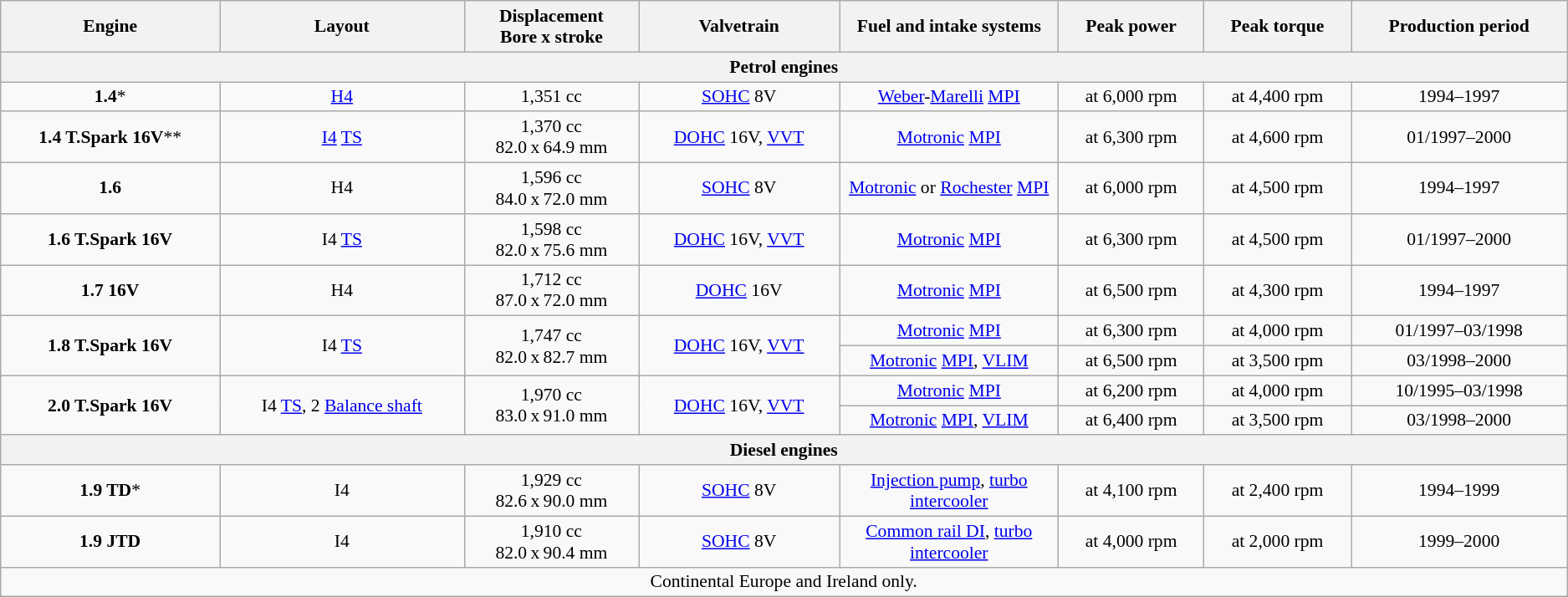<table class="wikitable" style="text-align:center; font-size:90%;">
<tr>
<th>Engine</th>
<th>Layout</th>
<th>Displacement<br>Bore x stroke</th>
<th>Valvetrain</th>
<th style="width:14%;">Fuel and intake systems</th>
<th>Peak power</th>
<th>Peak torque</th>
<th>Production period</th>
</tr>
<tr>
<th colspan=8>Petrol engines</th>
</tr>
<tr>
<td><strong>1.4</strong>*</td>
<td><a href='#'>H4</a></td>
<td>1,351 cc<br></td>
<td><a href='#'>SOHC</a> 8V</td>
<td><a href='#'>Weber</a>-<a href='#'>Marelli</a> <a href='#'>MPI</a></td>
<td> at 6,000 rpm</td>
<td> at 4,400 rpm</td>
<td>1994–1997</td>
</tr>
<tr>
<td><strong>1.4 T.Spark 16V</strong>**</td>
<td><a href='#'>I4</a> <a href='#'>TS</a></td>
<td>1,370 cc<br>82.0 x 64.9 mm</td>
<td><a href='#'>DOHC</a> 16V, <a href='#'>VVT</a></td>
<td><a href='#'>Motronic</a> <a href='#'>MPI</a></td>
<td> at 6,300 rpm</td>
<td> at 4,600 rpm</td>
<td>01/1997–2000</td>
</tr>
<tr>
<td><strong>1.6</strong></td>
<td>H4</td>
<td>1,596 cc<br>84.0 x 72.0 mm</td>
<td><a href='#'>SOHC</a> 8V</td>
<td><a href='#'>Motronic</a> or <a href='#'>Rochester</a> <a href='#'>MPI</a></td>
<td> at 6,000 rpm</td>
<td> at 4,500 rpm</td>
<td>1994–1997</td>
</tr>
<tr>
<td><strong>1.6 T.Spark 16V</strong></td>
<td>I4 <a href='#'>TS</a></td>
<td>1,598 cc<br>82.0 x 75.6 mm</td>
<td><a href='#'>DOHC</a> 16V, <a href='#'>VVT</a></td>
<td><a href='#'>Motronic</a> <a href='#'>MPI</a></td>
<td> at 6,300 rpm</td>
<td> at 4,500 rpm</td>
<td>01/1997–2000</td>
</tr>
<tr>
<td><strong>1.7 16V</strong></td>
<td>H4</td>
<td>1,712 cc<br>87.0 x 72.0 mm</td>
<td><a href='#'>DOHC</a> 16V</td>
<td><a href='#'>Motronic</a> <a href='#'>MPI</a></td>
<td> at 6,500 rpm</td>
<td> at 4,300 rpm</td>
<td>1994–1997</td>
</tr>
<tr>
<td rowspan=2><strong>1.8 T.Spark 16V</strong></td>
<td rowspan=2>I4 <a href='#'>TS</a></td>
<td rowspan=2>1,747 cc<br>82.0 x 82.7 mm</td>
<td rowspan=2><a href='#'>DOHC</a> 16V, <a href='#'>VVT</a></td>
<td><a href='#'>Motronic</a> <a href='#'>MPI</a></td>
<td> at 6,300 rpm</td>
<td> at 4,000 rpm</td>
<td>01/1997–03/1998</td>
</tr>
<tr>
<td><a href='#'>Motronic</a> <a href='#'>MPI</a>, <a href='#'>VLIM</a></td>
<td> at 6,500 rpm</td>
<td> at 3,500 rpm</td>
<td>03/1998–2000</td>
</tr>
<tr>
<td rowspan=2><strong>2.0 T.Spark 16V</strong></td>
<td rowspan=2>I4 <a href='#'>TS</a>, 2 <a href='#'>Balance shaft</a></td>
<td rowspan=2>1,970 cc<br>83.0 x 91.0 mm</td>
<td rowspan=2><a href='#'>DOHC</a> 16V, <a href='#'>VVT</a></td>
<td><a href='#'>Motronic</a> <a href='#'>MPI</a></td>
<td> at 6,200 rpm</td>
<td> at 4,000 rpm</td>
<td>10/1995–03/1998</td>
</tr>
<tr>
<td><a href='#'>Motronic</a> <a href='#'>MPI</a>, <a href='#'>VLIM</a></td>
<td> at 6,400 rpm</td>
<td> at 3,500 rpm</td>
<td>03/1998–2000</td>
</tr>
<tr>
<th colspan=8>Diesel engines</th>
</tr>
<tr>
<td><strong>1.9 TD</strong>*</td>
<td>I4</td>
<td>1,929 cc<br>82.6 x 90.0 mm</td>
<td><a href='#'>SOHC</a> 8V</td>
<td><a href='#'>Injection pump</a>, <a href='#'>turbo</a> <a href='#'>intercooler</a></td>
<td> at 4,100 rpm</td>
<td> at 2,400 rpm</td>
<td>1994–1999</td>
</tr>
<tr>
<td><strong>1.9 JTD</strong></td>
<td>I4</td>
<td>1,910 cc<br>82.0 x 90.4 mm</td>
<td><a href='#'>SOHC</a> 8V</td>
<td><a href='#'>Common rail DI</a>, <a href='#'>turbo</a> <a href='#'>intercooler</a></td>
<td> at 4,000 rpm</td>
<td> at 2,000 rpm</td>
<td>1999–2000</td>
</tr>
<tr>
<td colspan=8> Continental Europe and Ireland only.</td>
</tr>
</table>
